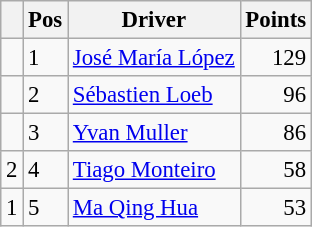<table class="wikitable" style="font-size: 95%;">
<tr>
<th></th>
<th>Pos</th>
<th>Driver</th>
<th>Points</th>
</tr>
<tr>
<td align="left"></td>
<td>1</td>
<td> <a href='#'>José María López</a></td>
<td align="right">129</td>
</tr>
<tr>
<td align="left"></td>
<td>2</td>
<td> <a href='#'>Sébastien Loeb</a></td>
<td align="right">96</td>
</tr>
<tr>
<td align="left"></td>
<td>3</td>
<td> <a href='#'>Yvan Muller</a></td>
<td align="right">86</td>
</tr>
<tr>
<td align="left"> 2</td>
<td>4</td>
<td> <a href='#'>Tiago Monteiro</a></td>
<td align="right">58</td>
</tr>
<tr>
<td align="left"> 1</td>
<td>5</td>
<td> <a href='#'>Ma Qing Hua</a></td>
<td align="right">53</td>
</tr>
</table>
